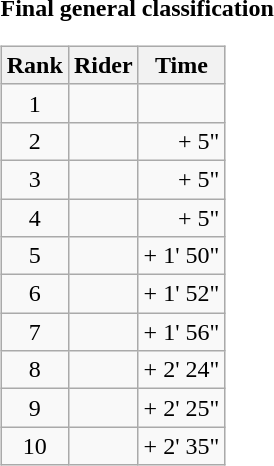<table>
<tr>
<td><strong>Final general classification</strong><br><table class="wikitable">
<tr>
<th scope="col">Rank</th>
<th scope="col">Rider</th>
<th scope="col">Time</th>
</tr>
<tr>
<td style="text-align:center;">1</td>
<td></td>
<td style="text-align:right;"></td>
</tr>
<tr>
<td style="text-align:center;">2</td>
<td></td>
<td style="text-align:right;">+ 5"</td>
</tr>
<tr>
<td style="text-align:center;">3</td>
<td></td>
<td style="text-align:right;">+ 5"</td>
</tr>
<tr>
<td style="text-align:center;">4</td>
<td></td>
<td style="text-align:right;">+ 5"</td>
</tr>
<tr>
<td style="text-align:center;">5</td>
<td></td>
<td style="text-align:right;">+ 1' 50"</td>
</tr>
<tr>
<td style="text-align:center;">6</td>
<td></td>
<td style="text-align:right;">+ 1' 52"</td>
</tr>
<tr>
<td style="text-align:center;">7</td>
<td></td>
<td style="text-align:right;">+ 1' 56"</td>
</tr>
<tr>
<td style="text-align:center;">8</td>
<td></td>
<td style="text-align:right;">+ 2' 24"</td>
</tr>
<tr>
<td style="text-align:center;">9</td>
<td></td>
<td style="text-align:right;">+ 2' 25"</td>
</tr>
<tr>
<td style="text-align:center;">10</td>
<td></td>
<td style="text-align:right;">+ 2' 35"</td>
</tr>
</table>
</td>
</tr>
</table>
